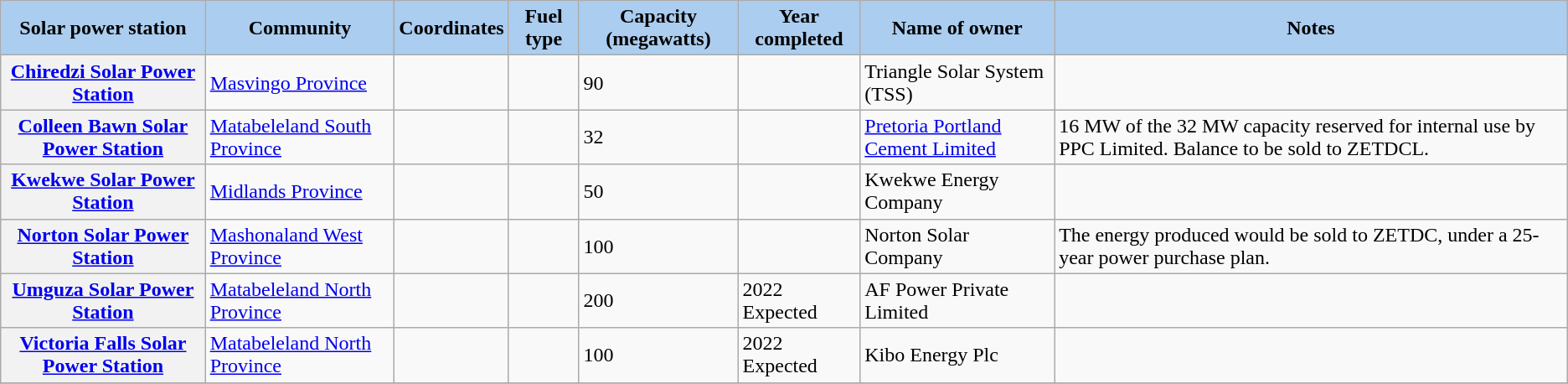<table class="wikitable sortable">
<tr>
<th style="background-color:#ABCDEF;">Solar power station</th>
<th style="background-color:#ABCDEF;">Community</th>
<th style="background-color:#ABCDEF;">Coordinates</th>
<th style="background-color:#ABCDEF;">Fuel type</th>
<th data-sort-type="number" style="background-color:#ABCDEF;">Capacity (megawatts)</th>
<th style="background-color:#ABCDEF;">Year completed</th>
<th style="background-color:#ABCDEF;">Name of owner</th>
<th style="background-color:#ABCDEF;">Notes</th>
</tr>
<tr>
<th><a href='#'>Chiredzi Solar Power Station</a></th>
<td><a href='#'>Masvingo Province</a></td>
<td></td>
<td></td>
<td>90</td>
<td></td>
<td>Triangle Solar System (TSS)</td>
<td></td>
</tr>
<tr>
<th><a href='#'>Colleen Bawn Solar Power Station</a></th>
<td><a href='#'>Matabeleland South Province</a></td>
<td></td>
<td></td>
<td>32</td>
<td></td>
<td><a href='#'>Pretoria Portland Cement Limited</a></td>
<td>16 MW of the 32 MW capacity reserved for internal use by PPC Limited. Balance to be sold to ZETDCL.</td>
</tr>
<tr>
<th><a href='#'>Kwekwe Solar Power Station</a></th>
<td><a href='#'>Midlands Province</a></td>
<td></td>
<td></td>
<td>50</td>
<td></td>
<td>Kwekwe Energy Company</td>
<td></td>
</tr>
<tr>
<th><a href='#'>Norton Solar Power Station</a></th>
<td><a href='#'>Mashonaland West Province</a></td>
<td></td>
<td></td>
<td>100</td>
<td></td>
<td>Norton Solar Company</td>
<td>The energy produced would be sold to ZETDC, under a 25-year power purchase plan.</td>
</tr>
<tr>
<th><a href='#'>Umguza Solar Power Station</a></th>
<td><a href='#'>Matabeleland North Province</a></td>
<td></td>
<td></td>
<td>200</td>
<td>2022 Expected</td>
<td>AF Power Private Limited</td>
<td></td>
</tr>
<tr>
<th><a href='#'>Victoria Falls Solar Power Station</a></th>
<td><a href='#'>Matabeleland North Province</a></td>
<td></td>
<td></td>
<td>100</td>
<td>2022 Expected</td>
<td>Kibo Energy Plc</td>
<td></td>
</tr>
<tr>
</tr>
</table>
